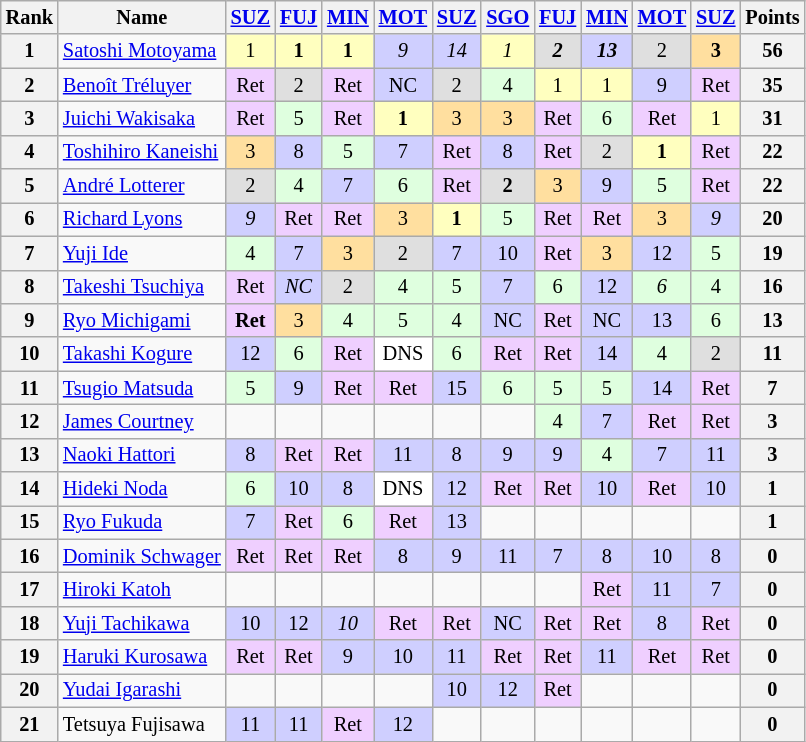<table class="wikitable" style="font-size: 85%; text-align:center">
<tr>
<th>Rank</th>
<th>Name</th>
<th><a href='#'>SUZ</a></th>
<th><a href='#'>FUJ</a></th>
<th><a href='#'>MIN</a></th>
<th><a href='#'>MOT</a></th>
<th><a href='#'>SUZ</a></th>
<th><a href='#'>SGO</a></th>
<th><a href='#'>FUJ</a></th>
<th><a href='#'>MIN</a></th>
<th><a href='#'>MOT</a></th>
<th><a href='#'>SUZ</a></th>
<th>Points</th>
</tr>
<tr>
<th>1</th>
<td align="left"> <a href='#'>Satoshi Motoyama</a></td>
<td style="background:#FFFFBF;">1</td>
<td style="background:#FFFFBF;"><strong>1</strong></td>
<td style="background:#FFFFBF;"><strong>1</strong></td>
<td style="background:#CFCFFF;"><em>9</em></td>
<td style="background:#CFCFFF;"><em>14</em></td>
<td style="background:#FFFFBF;"><em>1</em></td>
<td style="background:#DFDFDF;"><strong><em>2</em></strong></td>
<td style="background:#CFCFFF;"><strong><em>13</em></strong></td>
<td style="background:#DFDFDF;">2</td>
<td style="background:#FFDF9F;"><strong>3</strong></td>
<th>56</th>
</tr>
<tr>
<th>2</th>
<td align="left"> <a href='#'>Benoît Tréluyer</a></td>
<td style="background:#EFCFFF;">Ret</td>
<td style="background:#DFDFDF;">2</td>
<td style="background:#EFCFFF;">Ret</td>
<td style="background:#CFCFFF;">NC</td>
<td style="background:#DFDFDF;">2</td>
<td style="background:#DFFFDF;">4</td>
<td style="background:#FFFFBF;">1</td>
<td style="background:#FFFFBF;">1</td>
<td style="background:#CFCFFF;">9</td>
<td style="background:#EFCFFF;">Ret</td>
<th>35</th>
</tr>
<tr>
<th>3</th>
<td align="left"> <a href='#'>Juichi Wakisaka</a></td>
<td style="background:#EFCFFF;">Ret</td>
<td style="background:#DFFFDF;">5</td>
<td style="background:#EFCFFF;">Ret</td>
<td style="background:#FFFFBF;"><strong>1</strong></td>
<td style="background:#FFDF9F;">3</td>
<td style="background:#FFDF9F;">3</td>
<td style="background:#EFCFFF;">Ret</td>
<td style="background:#DFFFDF;">6</td>
<td style="background:#EFCFFF;">Ret</td>
<td style="background:#FFFFBF;">1</td>
<th>31</th>
</tr>
<tr>
<th>4</th>
<td align="left"> <a href='#'>Toshihiro Kaneishi</a></td>
<td style="background:#FFDF9F;">3</td>
<td style="background:#CFCFFF;">8</td>
<td style="background:#DFFFDF;">5</td>
<td style="background:#CFCFFF;">7</td>
<td style="background:#EFCFFF;">Ret</td>
<td style="background:#CFCFFF;">8</td>
<td style="background:#EFCFFF;">Ret</td>
<td style="background:#DFDFDF;">2</td>
<td style="background:#FFFFBF;"><strong>1</strong></td>
<td style="background:#EFCFFF;">Ret</td>
<th>22</th>
</tr>
<tr>
<th>5</th>
<td align="left"> <a href='#'>André Lotterer</a></td>
<td style="background:#DFDFDF;">2</td>
<td style="background:#DFFFDF;">4</td>
<td style="background:#CFCFFF;">7</td>
<td style="background:#DFFFDF;">6</td>
<td style="background:#EFCFFF;">Ret</td>
<td style="background:#DFDFDF;"><strong>2</strong></td>
<td style="background:#FFDF9F;">3</td>
<td style="background:#CFCFFF;">9</td>
<td style="background:#DFFFDF;">5</td>
<td style="background:#EFCFFF;">Ret</td>
<th>22</th>
</tr>
<tr>
<th>6</th>
<td align="left"> <a href='#'>Richard Lyons</a></td>
<td style="background:#CFCFFF;"><em>9</em></td>
<td style="background:#EFCFFF;">Ret</td>
<td style="background:#EFCFFF;">Ret</td>
<td style="background:#FFDF9F;">3</td>
<td style="background:#FFFFBF;"><strong>1</strong></td>
<td style="background:#DFFFDF;">5</td>
<td style="background:#EFCFFF;">Ret</td>
<td style="background:#EFCFFF;">Ret</td>
<td style="background:#FFDF9F;">3</td>
<td style="background:#CFCFFF;"><em>9</em></td>
<th>20</th>
</tr>
<tr>
<th>7</th>
<td align="left"> <a href='#'>Yuji Ide</a></td>
<td style="background:#DFFFDF;">4</td>
<td style="background:#CFCFFF;">7</td>
<td style="background:#FFDF9F;">3</td>
<td style="background:#DFDFDF;">2</td>
<td style="background:#CFCFFF;">7</td>
<td style="background:#CFCFFF;">10</td>
<td style="background:#EFCFFF;">Ret</td>
<td style="background:#FFDF9F;">3</td>
<td style="background:#CFCFFF;">12</td>
<td style="background:#DFFFDF;">5</td>
<th>19</th>
</tr>
<tr>
<th>8</th>
<td align="left"> <a href='#'>Takeshi Tsuchiya</a></td>
<td style="background:#EFCFFF;">Ret</td>
<td style="background:#CFCFFF;"><em>NC</em></td>
<td style="background:#DFDFDF;">2</td>
<td style="background:#DFFFDF;">4</td>
<td style="background:#DFFFDF;">5</td>
<td style="background:#CFCFFF;">7</td>
<td style="background:#DFFFDF;">6</td>
<td style="background:#CFCFFF;">12</td>
<td style="background:#DFFFDF;"><em>6</em></td>
<td style="background:#DFFFDF;">4</td>
<th>16</th>
</tr>
<tr>
<th>9</th>
<td align="left"> <a href='#'>Ryo Michigami</a></td>
<td style="background:#EFCFFF;"><strong>Ret</strong></td>
<td style="background:#FFDF9F;">3</td>
<td style="background:#DFFFDF;">4</td>
<td style="background:#DFFFDF;">5</td>
<td style="background:#DFFFDF;">4</td>
<td style="background:#CFCFFF;">NC</td>
<td style="background:#EFCFFF;">Ret</td>
<td style="background:#CFCFFF;">NC</td>
<td style="background:#CFCFFF;">13</td>
<td style="background:#DFFFDF;">6</td>
<th>13</th>
</tr>
<tr>
<th>10</th>
<td align="left"> <a href='#'>Takashi Kogure</a></td>
<td style="background:#CFCFFF;">12</td>
<td style="background:#DFFFDF;">6</td>
<td style="background:#EFCFFF;">Ret</td>
<td style="background:#FFFFFF;">DNS</td>
<td style="background:#DFFFDF;">6</td>
<td style="background:#EFCFFF;">Ret</td>
<td style="background:#EFCFFF;">Ret</td>
<td style="background:#CFCFFF;">14</td>
<td style="background:#DFFFDF;">4</td>
<td style="background:#DFDFDF;">2</td>
<th>11</th>
</tr>
<tr>
<th>11</th>
<td align="left"> <a href='#'>Tsugio Matsuda</a></td>
<td style="background:#DFFFDF;">5</td>
<td style="background:#CFCFFF;">9</td>
<td style="background:#EFCFFF;">Ret</td>
<td style="background:#EFCFFF;">Ret</td>
<td style="background:#CFCFFF;">15</td>
<td style="background:#DFFFDF;">6</td>
<td style="background:#DFFFDF;">5</td>
<td style="background:#DFFFDF;">5</td>
<td style="background:#CFCFFF;">14</td>
<td style="background:#EFCFFF;">Ret</td>
<th>7</th>
</tr>
<tr>
<th>12</th>
<td align="left"> <a href='#'>James Courtney</a></td>
<td></td>
<td></td>
<td></td>
<td></td>
<td></td>
<td></td>
<td style="background:#DFFFDF;">4</td>
<td style="background:#CFCFFF;">7</td>
<td style="background:#EFCFFF;">Ret</td>
<td style="background:#EFCFFF;">Ret</td>
<th>3</th>
</tr>
<tr>
<th>13</th>
<td align="left"> <a href='#'>Naoki Hattori</a></td>
<td style="background:#CFCFFF;">8</td>
<td style="background:#EFCFFF;">Ret</td>
<td style="background:#EFCFFF;">Ret</td>
<td style="background:#CFCFFF;">11</td>
<td style="background:#CFCFFF;">8</td>
<td style="background:#CFCFFF;">9</td>
<td style="background:#CFCFFF;">9</td>
<td style="background:#DFFFDF;">4</td>
<td style="background:#CFCFFF;">7</td>
<td style="background:#CFCFFF;">11</td>
<th>3</th>
</tr>
<tr>
<th>14</th>
<td align="left"> <a href='#'>Hideki Noda</a></td>
<td style="background:#DFFFDF;">6</td>
<td style="background:#CFCFFF;">10</td>
<td style="background:#CFCFFF;">8</td>
<td style="background:#FFFFFF;">DNS</td>
<td style="background:#CFCFFF;">12</td>
<td style="background:#EFCFFF;">Ret</td>
<td style="background:#EFCFFF;">Ret</td>
<td style="background:#CFCFFF;">10</td>
<td style="background:#EFCFFF;">Ret</td>
<td style="background:#CFCFFF;">10</td>
<th>1</th>
</tr>
<tr>
<th>15</th>
<td align="left"> <a href='#'>Ryo Fukuda</a></td>
<td style="background:#CFCFFF;">7</td>
<td style="background:#EFCFFF;">Ret</td>
<td style="background:#DFFFDF;">6</td>
<td style="background:#EFCFFF;">Ret</td>
<td style="background:#CFCFFF;">13</td>
<td></td>
<td></td>
<td></td>
<td></td>
<td></td>
<th>1</th>
</tr>
<tr>
<th>16</th>
<td align="left"> <a href='#'>Dominik Schwager</a></td>
<td style="background:#EFCFFF;">Ret</td>
<td style="background:#EFCFFF;">Ret</td>
<td style="background:#EFCFFF;">Ret</td>
<td style="background:#CFCFFF;">8</td>
<td style="background:#CFCFFF;">9</td>
<td style="background:#CFCFFF;">11</td>
<td style="background:#CFCFFF;">7</td>
<td style="background:#CFCFFF;">8</td>
<td style="background:#CFCFFF;">10</td>
<td style="background:#CFCFFF;">8</td>
<th>0</th>
</tr>
<tr>
<th>17</th>
<td align="left"> <a href='#'>Hiroki Katoh</a></td>
<td></td>
<td></td>
<td></td>
<td></td>
<td></td>
<td></td>
<td></td>
<td style="background:#EFCFFF;">Ret</td>
<td style="background:#CFCFFF;">11</td>
<td style="background:#CFCFFF;">7</td>
<th>0</th>
</tr>
<tr>
<th>18</th>
<td align="left"> <a href='#'>Yuji Tachikawa</a></td>
<td style="background:#CFCFFF;">10</td>
<td style="background:#CFCFFF;">12</td>
<td style="background:#CFCFFF;"><em>10</em></td>
<td style="background:#EFCFFF;">Ret</td>
<td style="background:#EFCFFF;">Ret</td>
<td style="background:#CFCFFF;">NC</td>
<td style="background:#EFCFFF;">Ret</td>
<td style="background:#EFCFFF;">Ret</td>
<td style="background:#CFCFFF;">8</td>
<td style="background:#EFCFFF;">Ret</td>
<th>0</th>
</tr>
<tr>
<th>19</th>
<td align="left"> <a href='#'>Haruki Kurosawa</a></td>
<td style="background:#EFCFFF;">Ret</td>
<td style="background:#EFCFFF;">Ret</td>
<td style="background:#CFCFFF;">9</td>
<td style="background:#CFCFFF;">10</td>
<td style="background:#CFCFFF;">11</td>
<td style="background:#EFCFFF;">Ret</td>
<td style="background:#EFCFFF;">Ret</td>
<td style="background:#CFCFFF;">11</td>
<td style="background:#EFCFFF;">Ret</td>
<td style="background:#EFCFFF;">Ret</td>
<th>0</th>
</tr>
<tr>
<th>20</th>
<td align="left"> <a href='#'>Yudai Igarashi</a></td>
<td></td>
<td></td>
<td></td>
<td></td>
<td style="background:#CFCFFF;">10</td>
<td style="background:#CFCFFF;">12</td>
<td style="background:#EFCFFF;">Ret</td>
<td></td>
<td></td>
<td></td>
<th>0</th>
</tr>
<tr>
<th>21</th>
<td align="left"> Tetsuya Fujisawa</td>
<td style="background:#CFCFFF;">11</td>
<td style="background:#CFCFFF;">11</td>
<td style="background:#EFCFFF;">Ret</td>
<td style="background:#CFCFFF;">12</td>
<td></td>
<td></td>
<td></td>
<td></td>
<td></td>
<td></td>
<th>0</th>
</tr>
</table>
